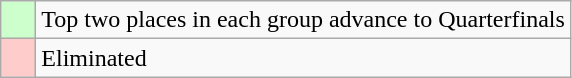<table class="wikitable">
<tr>
<td style="background: #ccffcc;">    </td>
<td>Top two places in each group advance to Quarterfinals</td>
</tr>
<tr>
<td style="background: #ffcccc;">    </td>
<td>Eliminated</td>
</tr>
</table>
